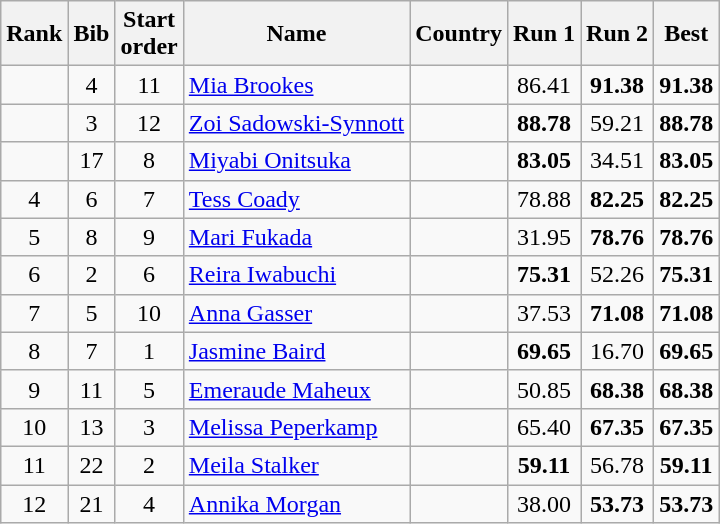<table class="wikitable sortable" style="text-align:center">
<tr>
<th>Rank</th>
<th>Bib</th>
<th>Start<br>order</th>
<th>Name</th>
<th>Country</th>
<th>Run 1</th>
<th>Run 2</th>
<th>Best</th>
</tr>
<tr>
<td></td>
<td>4</td>
<td>11</td>
<td align=left><a href='#'>Mia Brookes</a></td>
<td align=left></td>
<td>86.41</td>
<td><strong>91.38</strong></td>
<td><strong>91.38</strong></td>
</tr>
<tr>
<td></td>
<td>3</td>
<td>12</td>
<td align=left><a href='#'>Zoi Sadowski-Synnott</a></td>
<td align=left></td>
<td><strong>88.78</strong></td>
<td>59.21</td>
<td><strong>88.78</strong></td>
</tr>
<tr>
<td></td>
<td>17</td>
<td>8</td>
<td align=left><a href='#'>Miyabi Onitsuka</a></td>
<td align=left></td>
<td><strong>83.05</strong></td>
<td>34.51</td>
<td><strong>83.05</strong></td>
</tr>
<tr>
<td>4</td>
<td>6</td>
<td>7</td>
<td align=left><a href='#'>Tess Coady</a></td>
<td align=left></td>
<td>78.88</td>
<td><strong>82.25</strong></td>
<td><strong>82.25</strong></td>
</tr>
<tr>
<td>5</td>
<td>8</td>
<td>9</td>
<td align=left><a href='#'>Mari Fukada</a></td>
<td align=left></td>
<td>31.95</td>
<td><strong>78.76</strong></td>
<td><strong>78.76</strong></td>
</tr>
<tr>
<td>6</td>
<td>2</td>
<td>6</td>
<td align=left><a href='#'>Reira Iwabuchi</a></td>
<td align=left></td>
<td><strong>75.31</strong></td>
<td>52.26</td>
<td><strong>75.31</strong></td>
</tr>
<tr>
<td>7</td>
<td>5</td>
<td>10</td>
<td align=left><a href='#'>Anna Gasser</a></td>
<td align=left></td>
<td>37.53</td>
<td><strong>71.08</strong></td>
<td><strong>71.08</strong></td>
</tr>
<tr>
<td>8</td>
<td>7</td>
<td>1</td>
<td align=left><a href='#'>Jasmine Baird</a></td>
<td align=left></td>
<td><strong>69.65</strong></td>
<td>16.70</td>
<td><strong>69.65</strong></td>
</tr>
<tr>
<td>9</td>
<td>11</td>
<td>5</td>
<td align=left><a href='#'>Emeraude Maheux</a></td>
<td align=left></td>
<td>50.85</td>
<td><strong>68.38</strong></td>
<td><strong>68.38</strong></td>
</tr>
<tr>
<td>10</td>
<td>13</td>
<td>3</td>
<td align=left><a href='#'>Melissa Peperkamp</a></td>
<td align=left></td>
<td>65.40</td>
<td><strong>67.35</strong></td>
<td><strong>67.35</strong></td>
</tr>
<tr>
<td>11</td>
<td>22</td>
<td>2</td>
<td align=left><a href='#'>Meila Stalker</a></td>
<td align=left></td>
<td><strong>59.11</strong></td>
<td>56.78</td>
<td><strong>59.11</strong></td>
</tr>
<tr>
<td>12</td>
<td>21</td>
<td>4</td>
<td align=left><a href='#'>Annika Morgan</a></td>
<td align=left></td>
<td>38.00</td>
<td><strong>53.73</strong></td>
<td><strong>53.73</strong></td>
</tr>
</table>
